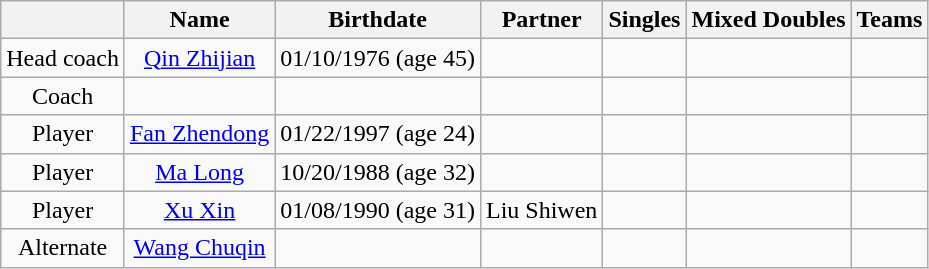<table class="wikitable" style="text-align: center;">
<tr>
<th></th>
<th>Name</th>
<th>Birthdate</th>
<th>Partner</th>
<th>Singles</th>
<th>Mixed Doubles</th>
<th>Teams</th>
</tr>
<tr>
<td>Head coach</td>
<td><a href='#'>Qin Zhijian</a></td>
<td>01/10/1976 (age 45)</td>
<td></td>
<td></td>
<td></td>
<td></td>
</tr>
<tr>
<td>Coach</td>
<td></td>
<td></td>
<td></td>
<td></td>
<td></td>
<td></td>
</tr>
<tr>
<td>Player</td>
<td><a href='#'>Fan Zhendong</a></td>
<td>01/22/1997 (age 24)</td>
<td></td>
<td></td>
<td></td>
<td></td>
</tr>
<tr>
<td>Player</td>
<td><a href='#'>Ma Long</a></td>
<td>10/20/1988 (age 32)</td>
<td></td>
<td></td>
<td></td>
<td></td>
</tr>
<tr>
<td>Player</td>
<td><a href='#'>Xu Xin</a></td>
<td>01/08/1990 (age 31)</td>
<td>Liu Shiwen</td>
<td></td>
<td></td>
<td></td>
</tr>
<tr>
<td>Alternate</td>
<td><a href='#'>Wang Chuqin</a></td>
<td></td>
<td></td>
<td></td>
<td></td>
<td></td>
</tr>
</table>
